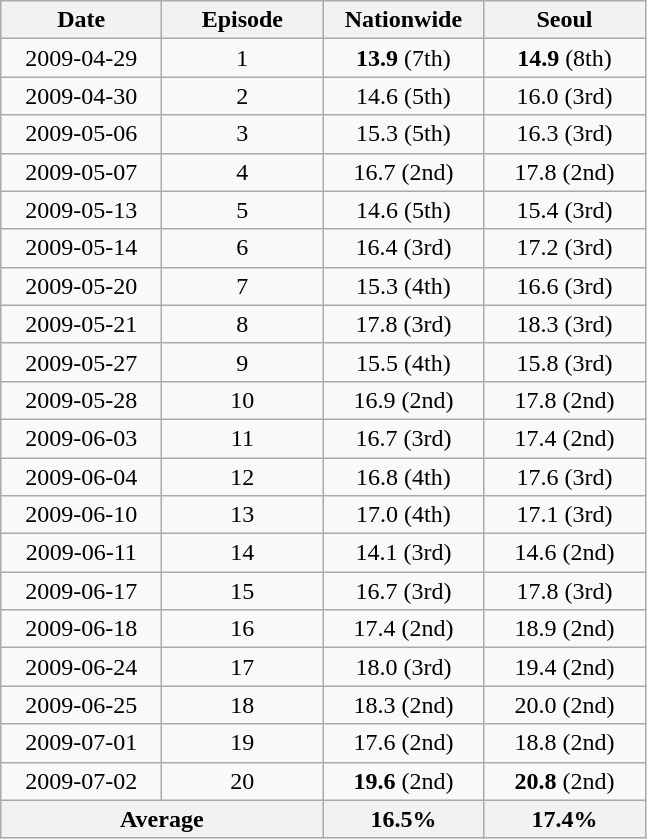<table class="wikitable">
<tr>
<th width=100>Date</th>
<th width=100>Episode</th>
<th width=100>Nationwide</th>
<th width=100>Seoul</th>
</tr>
<tr align=center>
<td>2009-04-29</td>
<td>1</td>
<td><span><strong>13.9</strong></span> (7th)</td>
<td><span><strong>14.9</strong></span> (8th)</td>
</tr>
<tr align=center>
<td>2009-04-30</td>
<td>2</td>
<td>14.6 (5th)</td>
<td>16.0 (3rd)</td>
</tr>
<tr align=center>
<td>2009-05-06</td>
<td>3</td>
<td>15.3 (5th)</td>
<td>16.3 (3rd)</td>
</tr>
<tr align=center>
<td>2009-05-07</td>
<td>4</td>
<td>16.7 (2nd)</td>
<td>17.8 (2nd)</td>
</tr>
<tr align=center>
<td>2009-05-13</td>
<td>5</td>
<td>14.6 (5th)</td>
<td>15.4 (3rd)</td>
</tr>
<tr align=center>
<td>2009-05-14</td>
<td>6</td>
<td>16.4 (3rd)</td>
<td>17.2 (3rd)</td>
</tr>
<tr align=center>
<td>2009-05-20</td>
<td>7</td>
<td>15.3 (4th)</td>
<td>16.6 (3rd)</td>
</tr>
<tr align=center>
<td>2009-05-21</td>
<td>8</td>
<td>17.8 (3rd)</td>
<td>18.3 (3rd)</td>
</tr>
<tr align=center>
<td>2009-05-27</td>
<td>9</td>
<td>15.5 (4th)</td>
<td>15.8 (3rd)</td>
</tr>
<tr align=center>
<td>2009-05-28</td>
<td>10</td>
<td>16.9 (2nd)</td>
<td>17.8 (2nd)</td>
</tr>
<tr align=center>
<td>2009-06-03</td>
<td>11</td>
<td>16.7 (3rd)</td>
<td>17.4 (2nd)</td>
</tr>
<tr align=center>
<td>2009-06-04</td>
<td>12</td>
<td>16.8 (4th)</td>
<td>17.6 (3rd)</td>
</tr>
<tr align=center>
<td>2009-06-10</td>
<td>13</td>
<td>17.0 (4th)</td>
<td>17.1 (3rd)</td>
</tr>
<tr align=center>
<td>2009-06-11</td>
<td>14</td>
<td>14.1 (3rd)</td>
<td>14.6 (2nd)</td>
</tr>
<tr align=center>
<td>2009-06-17</td>
<td>15</td>
<td>16.7 (3rd)</td>
<td>17.8 (3rd)</td>
</tr>
<tr align=center>
<td>2009-06-18</td>
<td>16</td>
<td>17.4 (2nd)</td>
<td>18.9 (2nd)</td>
</tr>
<tr align=center>
<td>2009-06-24</td>
<td>17</td>
<td>18.0 (3rd)</td>
<td>19.4 (2nd)</td>
</tr>
<tr align=center>
<td>2009-06-25</td>
<td>18</td>
<td>18.3 (2nd)</td>
<td>20.0 (2nd)</td>
</tr>
<tr align=center>
<td>2009-07-01</td>
<td>19</td>
<td>17.6 (2nd)</td>
<td>18.8 (2nd)</td>
</tr>
<tr align=center>
<td>2009-07-02</td>
<td>20</td>
<td><span><strong>19.6</strong></span> (2nd)</td>
<td><span><strong>20.8</strong></span> (2nd)</td>
</tr>
<tr align="center">
<th colspan=2>Average</th>
<th>16.5%</th>
<th>17.4%</th>
</tr>
</table>
